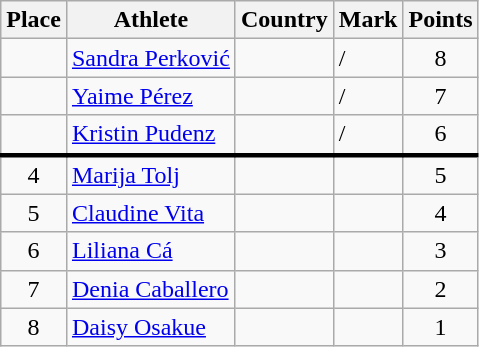<table class="wikitable">
<tr>
<th>Place</th>
<th>Athlete</th>
<th>Country</th>
<th>Mark</th>
<th>Points</th>
</tr>
<tr>
<td align=center></td>
<td><a href='#'>Sandra Perković</a></td>
<td></td>
<td> /<br><em></em></td>
<td align=center>8</td>
</tr>
<tr>
<td align=center></td>
<td><a href='#'>Yaime Pérez</a></td>
<td></td>
<td> /<br><em></em></td>
<td align=center>7</td>
</tr>
<tr>
<td align=center></td>
<td><a href='#'>Kristin Pudenz</a></td>
<td></td>
<td> /<br><em></em></td>
<td align=center>6</td>
</tr>
<tr style="border-top:3px solid black;">
<td align=center>4</td>
<td><a href='#'>Marija Tolj</a></td>
<td></td>
<td></td>
<td align=center>5</td>
</tr>
<tr>
<td align=center>5</td>
<td><a href='#'>Claudine Vita</a></td>
<td></td>
<td></td>
<td align=center>4</td>
</tr>
<tr>
<td align=center>6</td>
<td><a href='#'>Liliana Cá</a></td>
<td></td>
<td></td>
<td align=center>3</td>
</tr>
<tr>
<td align=center>7</td>
<td><a href='#'>Denia Caballero</a></td>
<td></td>
<td></td>
<td align=center>2</td>
</tr>
<tr>
<td align=center>8</td>
<td><a href='#'>Daisy Osakue</a></td>
<td></td>
<td></td>
<td align=center>1</td>
</tr>
</table>
